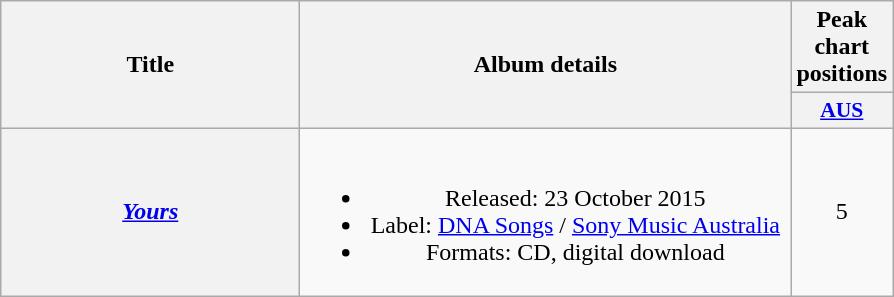<table class="wikitable plainrowheaders" style="text-align:center;">
<tr>
<th scope="col" rowspan="2" style="width:12em;">Title</th>
<th scope="col" rowspan="2" style="width:20em;">Album details</th>
<th scope="col" colspan="1">Peak chart positions</th>
</tr>
<tr>
<th scope="col" style="width:3em;font-size:90%;"><a href='#'>AUS</a><br></th>
</tr>
<tr>
<th scope="row"><em><a href='#'>Yours</a></em></th>
<td><br><ul><li>Released: 23 October 2015</li><li>Label: <a href='#'>DNA Songs</a> / <a href='#'>Sony Music Australia</a></li><li>Formats: CD, digital download</li></ul></td>
<td>5</td>
</tr>
</table>
